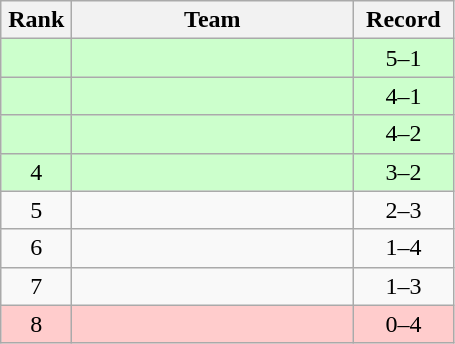<table class="wikitable" style="text-align: center;">
<tr>
<th width=40>Rank</th>
<th width=180>Team</th>
<th width=60>Record</th>
</tr>
<tr bgcolor=ccffcc>
<td></td>
<td align=left></td>
<td>5–1</td>
</tr>
<tr bgcolor=ccffcc>
<td></td>
<td align=left></td>
<td>4–1</td>
</tr>
<tr bgcolor=ccffcc>
<td></td>
<td align=left></td>
<td>4–2</td>
</tr>
<tr bgcolor=ccffcc>
<td>4</td>
<td align=left></td>
<td>3–2</td>
</tr>
<tr>
<td>5</td>
<td align=left></td>
<td>2–3</td>
</tr>
<tr>
<td>6</td>
<td align=left></td>
<td>1–4</td>
</tr>
<tr>
<td>7</td>
<td align=left></td>
<td>1–3</td>
</tr>
<tr bgcolor=ffcccc>
<td>8</td>
<td align=left></td>
<td>0–4</td>
</tr>
</table>
